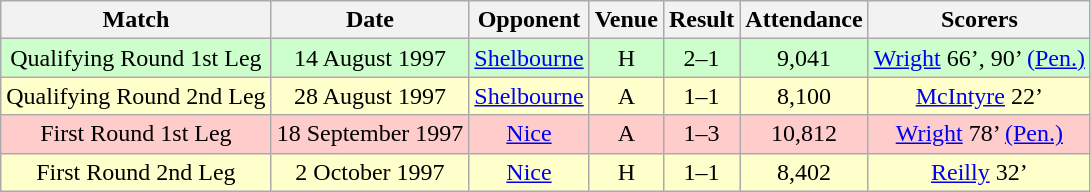<table class="wikitable" style="font-size:100%; text-align:center">
<tr>
<th>Match</th>
<th>Date</th>
<th>Opponent</th>
<th>Venue</th>
<th>Result</th>
<th>Attendance</th>
<th>Scorers</th>
</tr>
<tr style="background: #CCFFCC;">
<td>Qualifying Round 1st Leg</td>
<td>14 August 1997</td>
<td> <a href='#'>Shelbourne</a></td>
<td>H</td>
<td>2–1</td>
<td>9,041</td>
<td><a href='#'>Wright</a> 66’, 90’ <a href='#'>(Pen.)</a></td>
</tr>
<tr style="background: #FFFFCC;">
<td>Qualifying Round 2nd Leg</td>
<td>28 August 1997</td>
<td> <a href='#'>Shelbourne</a></td>
<td>A</td>
<td>1–1</td>
<td>8,100</td>
<td><a href='#'>McIntyre</a> 22’</td>
</tr>
<tr style="background: #FFCCCC;">
<td>First Round 1st Leg</td>
<td>18 September 1997</td>
<td> <a href='#'>Nice</a></td>
<td>A</td>
<td>1–3</td>
<td>10,812</td>
<td><a href='#'>Wright</a> 78’ <a href='#'>(Pen.)</a></td>
</tr>
<tr style="background: #FFFFCC;">
<td>First Round 2nd Leg</td>
<td>2 October 1997</td>
<td> <a href='#'>Nice</a></td>
<td>H</td>
<td>1–1</td>
<td>8,402</td>
<td><a href='#'>Reilly</a> 32’</td>
</tr>
</table>
